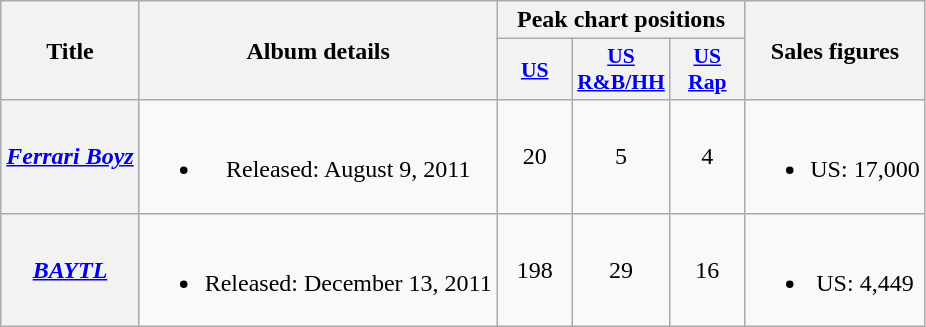<table class="wikitable plainrowheaders" style="text-align:center;">
<tr>
<th rowspan="2">Title</th>
<th rowspan="2">Album details</th>
<th colspan="3">Peak chart positions</th>
<th rowspan="2">Sales figures</th>
</tr>
<tr>
<th scope="col" style="width:3em;font-size:90%;"><a href='#'>US</a><br></th>
<th scope="col" style="width:3em;font-size:90%;"><a href='#'>US<br>R&B/HH</a></th>
<th scope="col" style="width:3em;font-size:90%;"><a href='#'>US<br>Rap</a></th>
</tr>
<tr>
<th scope="row"><em><a href='#'>Ferrari Boyz</a></em><br></th>
<td><br><ul><li>Released: August 9, 2011</li></ul></td>
<td>20</td>
<td>5</td>
<td>4</td>
<td><br><ul><li>US: 17,000</li></ul></td>
</tr>
<tr>
<th scope="row"><em><a href='#'>BAYTL</a></em><br></th>
<td><br><ul><li>Released: December 13, 2011</li></ul></td>
<td>198</td>
<td>29</td>
<td>16</td>
<td><br><ul><li>US: 4,449</li></ul></td>
</tr>
</table>
